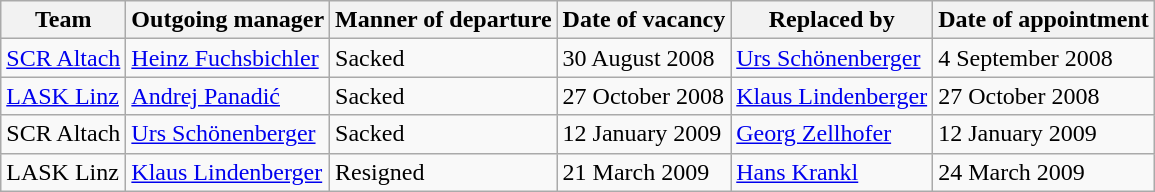<table class="wikitable">
<tr>
<th>Team</th>
<th>Outgoing manager</th>
<th>Manner of departure</th>
<th>Date of vacancy</th>
<th>Replaced by</th>
<th>Date of appointment</th>
</tr>
<tr>
<td><a href='#'>SCR Altach</a></td>
<td> <a href='#'>Heinz Fuchsbichler</a></td>
<td>Sacked</td>
<td>30 August 2008</td>
<td> <a href='#'>Urs Schönenberger</a></td>
<td>4 September 2008</td>
</tr>
<tr>
<td><a href='#'>LASK Linz</a></td>
<td> <a href='#'>Andrej Panadić</a></td>
<td>Sacked</td>
<td>27 October 2008</td>
<td> <a href='#'>Klaus Lindenberger</a></td>
<td>27 October 2008</td>
</tr>
<tr>
<td>SCR Altach</td>
<td> <a href='#'>Urs Schönenberger</a></td>
<td>Sacked</td>
<td>12 January 2009</td>
<td> <a href='#'>Georg Zellhofer</a></td>
<td>12 January 2009</td>
</tr>
<tr>
<td>LASK Linz</td>
<td> <a href='#'>Klaus Lindenberger</a></td>
<td>Resigned</td>
<td>21 March 2009</td>
<td> <a href='#'>Hans Krankl</a></td>
<td>24 March 2009</td>
</tr>
</table>
